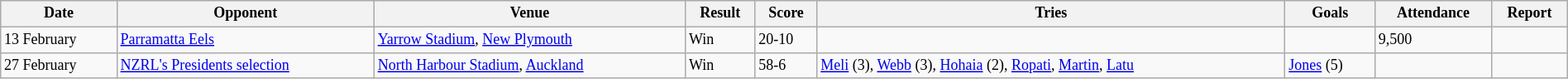<table class="wikitable" style="font-size:75%;" width="100%">
<tr>
<th>Date</th>
<th>Opponent</th>
<th>Venue</th>
<th>Result</th>
<th>Score</th>
<th>Tries</th>
<th>Goals</th>
<th>Attendance</th>
<th>Report</th>
</tr>
<tr>
<td>13 February</td>
<td> <a href='#'>Parramatta Eels</a></td>
<td><a href='#'>Yarrow Stadium</a>, <a href='#'>New Plymouth</a></td>
<td>Win</td>
<td>20-10</td>
<td></td>
<td></td>
<td>9,500</td>
<td></td>
</tr>
<tr>
<td>27 February</td>
<td> <a href='#'>NZRL's Presidents selection</a></td>
<td><a href='#'>North Harbour Stadium</a>, <a href='#'>Auckland</a></td>
<td>Win</td>
<td>58-6</td>
<td><a href='#'>Meli</a> (3), <a href='#'>Webb</a> (3), <a href='#'>Hohaia</a> (2), <a href='#'>Ropati</a>, <a href='#'>Martin</a>, <a href='#'>Latu</a></td>
<td><a href='#'>Jones</a> (5)</td>
<td></td>
<td></td>
</tr>
</table>
